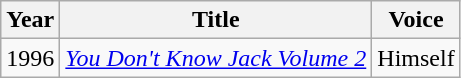<table class="wikitable">
<tr>
<th>Year</th>
<th>Title</th>
<th>Voice</th>
</tr>
<tr>
<td>1996</td>
<td><em><a href='#'>You Don't Know Jack Volume 2</a></em></td>
<td>Himself</td>
</tr>
</table>
